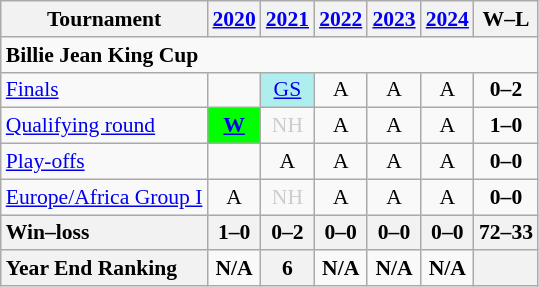<table class=wikitable style=text-align:center;font-size:90%>
<tr>
<th>Tournament</th>
<th><a href='#'>2020</a></th>
<th><a href='#'>2021</a></th>
<th><a href='#'>2022</a></th>
<th><a href='#'>2023</a></th>
<th><a href='#'>2024</a></th>
<th>W–L</th>
</tr>
<tr>
<td colspan=7 align=left><strong>Billie Jean King Cup</strong></td>
</tr>
<tr>
<td align=left><a href='#'>Finals</a></td>
<td style=color:#ccc></td>
<td bgcolor=afeeee><a href='#'>GS</a></td>
<td>A</td>
<td>A</td>
<td>A</td>
<td><strong>0–2</strong></td>
</tr>
<tr>
<td align=left><a href='#'>Qualifying round</a></td>
<td bgcolor=lime><a href='#'><strong>W</strong></a></td>
<td style=color:#ccc>NH</td>
<td>A</td>
<td>A</td>
<td>A</td>
<td><strong>1–0</strong></td>
</tr>
<tr>
<td align=left><a href='#'>Play-offs</a></td>
<td style=color:#ccc></td>
<td>A</td>
<td>A</td>
<td>A</td>
<td>A</td>
<td><strong>0–0</strong></td>
</tr>
<tr>
<td align=left><a href='#'>Europe/Africa Group I</a></td>
<td>A</td>
<td style=color:#ccc>NH</td>
<td>A</td>
<td>A</td>
<td>A</td>
<td><strong>0–0</strong></td>
</tr>
<tr>
<th style=text-align:left>Win–loss</th>
<th>1–0</th>
<th>0–2</th>
<th>0–0</th>
<th>0–0</th>
<th>0–0</th>
<th>72–33</th>
</tr>
<tr>
<th style=text-align:left>Year End Ranking</th>
<td><strong>N/A</strong></td>
<th>6</th>
<td><strong>N/A</strong></td>
<td><strong>N/A</strong></td>
<td><strong>N/A</strong></td>
<th></th>
</tr>
</table>
